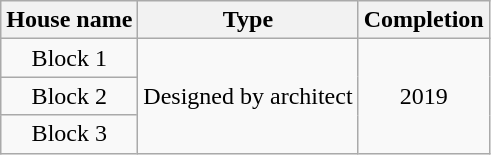<table class="wikitable" style="text-align: center;">
<tr>
<th>House name</th>
<th>Type</th>
<th>Completion</th>
</tr>
<tr>
<td>Block 1</td>
<td rowspan="3">Designed by architect</td>
<td rowspan="3">2019</td>
</tr>
<tr>
<td>Block 2</td>
</tr>
<tr>
<td>Block 3</td>
</tr>
</table>
